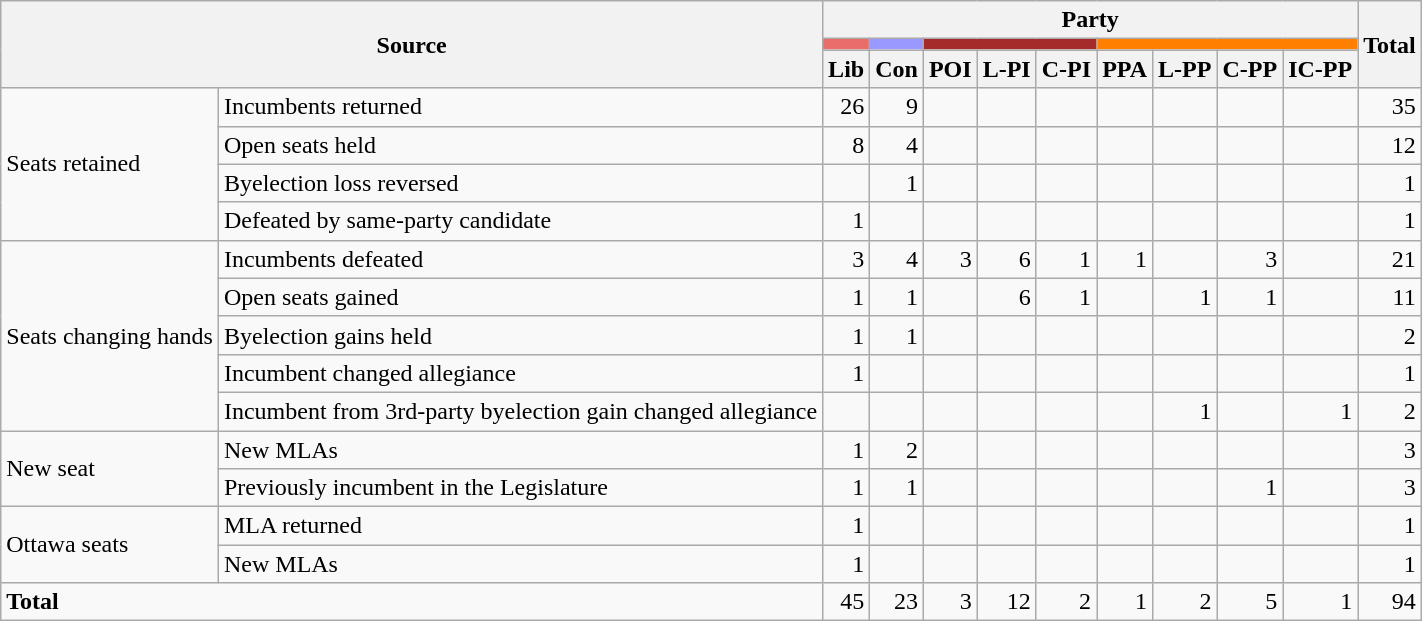<table class="wikitable" style="text-align:right;">
<tr>
<th colspan="2" rowspan="3">Source</th>
<th colspan="9">Party</th>
<th rowspan="3">Total</th>
</tr>
<tr>
<th scope="col" style="background-color:#EA6D6A;"></th>
<th scope="col" style="background-color:#9999FF;"></th>
<th scope="col" colspan="3" style="background-color:#A52A2A;"></th>
<th scope="col" colspan="4" style="background-color:#FF8000;"></th>
</tr>
<tr>
<th>Lib</th>
<th>Con</th>
<th>POI</th>
<th>L-PI</th>
<th>C-PI</th>
<th>PPA</th>
<th>L-PP</th>
<th>C-PP</th>
<th>IC-PP</th>
</tr>
<tr>
<td rowspan="4" style="text-align:left;">Seats retained</td>
<td style="text-align:left;">Incumbents returned</td>
<td>26</td>
<td>9</td>
<td></td>
<td></td>
<td></td>
<td></td>
<td></td>
<td></td>
<td></td>
<td>35</td>
</tr>
<tr>
<td style="text-align:left;">Open seats held</td>
<td>8</td>
<td>4</td>
<td></td>
<td></td>
<td></td>
<td></td>
<td></td>
<td></td>
<td></td>
<td>12</td>
</tr>
<tr>
<td style="text-align:left;">Byelection loss reversed</td>
<td></td>
<td>1</td>
<td></td>
<td></td>
<td></td>
<td></td>
<td></td>
<td></td>
<td></td>
<td>1</td>
</tr>
<tr>
<td style="text-align:left;">Defeated by same-party candidate</td>
<td>1</td>
<td></td>
<td></td>
<td></td>
<td></td>
<td></td>
<td></td>
<td></td>
<td></td>
<td>1</td>
</tr>
<tr>
<td rowspan="5" style="text-align:left;">Seats changing hands</td>
<td style="text-align:left;">Incumbents defeated</td>
<td>3</td>
<td>4</td>
<td>3</td>
<td>6</td>
<td>1</td>
<td>1</td>
<td></td>
<td>3</td>
<td></td>
<td>21</td>
</tr>
<tr>
<td style="text-align:left;">Open seats gained</td>
<td>1</td>
<td>1</td>
<td></td>
<td>6</td>
<td>1</td>
<td></td>
<td>1</td>
<td>1</td>
<td></td>
<td>11</td>
</tr>
<tr>
<td style="text-align:left;">Byelection gains held</td>
<td>1</td>
<td>1</td>
<td></td>
<td></td>
<td></td>
<td></td>
<td></td>
<td></td>
<td></td>
<td>2</td>
</tr>
<tr>
<td style="text-align:left;">Incumbent changed allegiance</td>
<td>1</td>
<td></td>
<td></td>
<td></td>
<td></td>
<td></td>
<td></td>
<td></td>
<td></td>
<td>1</td>
</tr>
<tr>
<td style="text-align:left;">Incumbent from 3rd-party byelection gain changed allegiance</td>
<td></td>
<td></td>
<td></td>
<td></td>
<td></td>
<td></td>
<td>1</td>
<td></td>
<td>1</td>
<td>2</td>
</tr>
<tr>
<td rowspan="2" style="text-align:left;">New seat</td>
<td style="text-align:left;">New MLAs</td>
<td>1</td>
<td>2</td>
<td></td>
<td></td>
<td></td>
<td></td>
<td></td>
<td></td>
<td></td>
<td>3</td>
</tr>
<tr>
<td style="text-align:left;">Previously incumbent in the Legislature</td>
<td>1</td>
<td>1</td>
<td></td>
<td></td>
<td></td>
<td></td>
<td></td>
<td>1</td>
<td></td>
<td>3</td>
</tr>
<tr>
<td rowspan="2" style="text-align:left;">Ottawa seats</td>
<td style="text-align:left;">MLA returned</td>
<td>1</td>
<td></td>
<td></td>
<td></td>
<td></td>
<td></td>
<td></td>
<td></td>
<td></td>
<td>1</td>
</tr>
<tr>
<td style="text-align:left;">New MLAs</td>
<td>1</td>
<td></td>
<td></td>
<td></td>
<td></td>
<td></td>
<td></td>
<td></td>
<td></td>
<td>1</td>
</tr>
<tr>
<td colspan="2" style="text-align:left;"><strong>Total</strong></td>
<td>45</td>
<td>23</td>
<td>3</td>
<td>12</td>
<td>2</td>
<td>1</td>
<td>2</td>
<td>5</td>
<td>1</td>
<td>94</td>
</tr>
</table>
